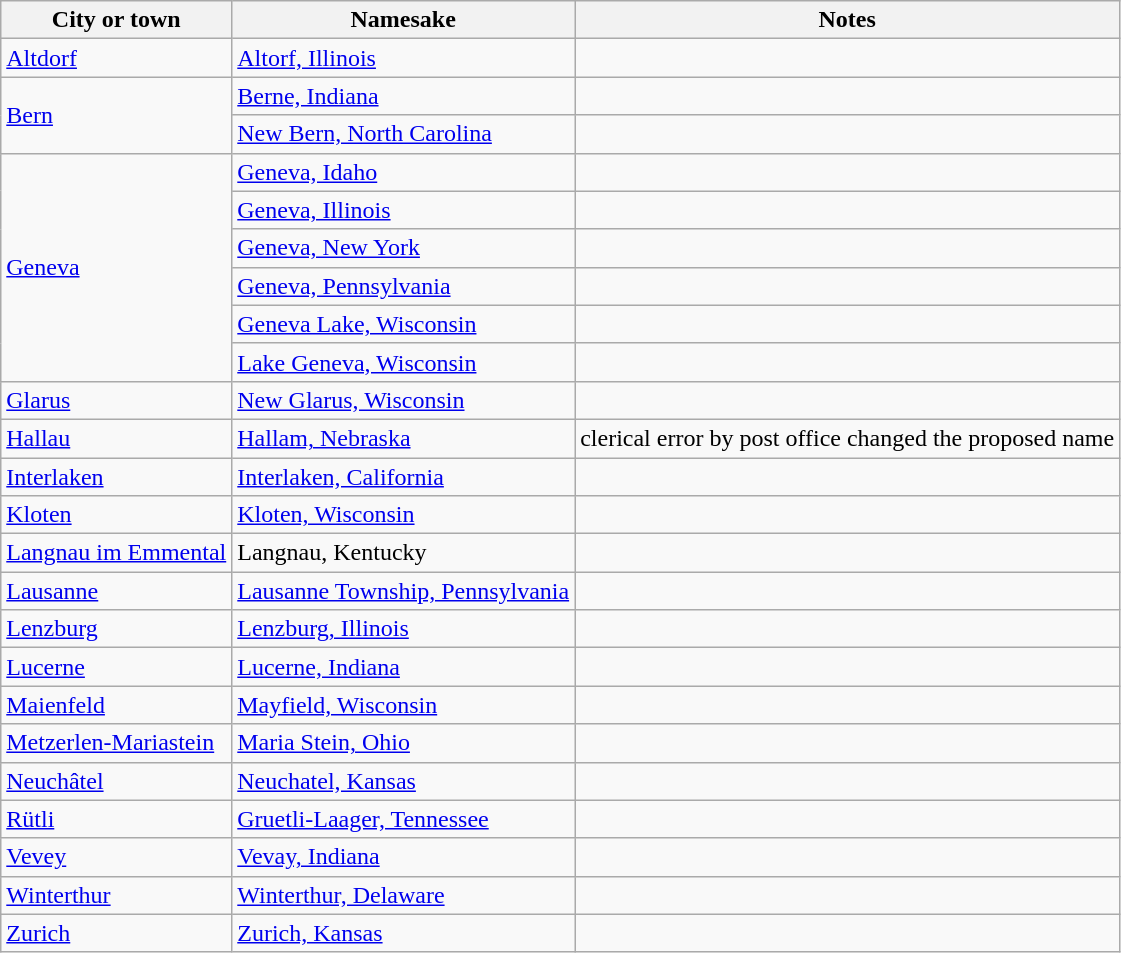<table class="wikitable">
<tr>
<th>City or town</th>
<th>Namesake</th>
<th>Notes</th>
</tr>
<tr>
<td><a href='#'>Altdorf</a></td>
<td><a href='#'>Altorf, Illinois</a></td>
<td></td>
</tr>
<tr>
<td rowspan="2"><a href='#'>Bern</a></td>
<td><a href='#'>Berne, Indiana</a></td>
<td></td>
</tr>
<tr>
<td><a href='#'>New Bern, North Carolina</a></td>
<td></td>
</tr>
<tr>
<td rowspan="6"><a href='#'>Geneva</a></td>
<td><a href='#'>Geneva, Idaho</a></td>
<td></td>
</tr>
<tr>
<td><a href='#'>Geneva, Illinois</a></td>
<td></td>
</tr>
<tr>
<td><a href='#'>Geneva, New York</a></td>
<td></td>
</tr>
<tr>
<td><a href='#'>Geneva, Pennsylvania</a></td>
<td></td>
</tr>
<tr>
<td><a href='#'>Geneva Lake, Wisconsin</a></td>
<td></td>
</tr>
<tr>
<td><a href='#'>Lake Geneva, Wisconsin</a></td>
<td></td>
</tr>
<tr>
<td><a href='#'>Glarus</a></td>
<td><a href='#'>New Glarus, Wisconsin</a></td>
<td></td>
</tr>
<tr>
<td><a href='#'>Hallau</a></td>
<td><a href='#'>Hallam, Nebraska</a></td>
<td>clerical error by post office changed the proposed name</td>
</tr>
<tr>
<td><a href='#'>Interlaken</a></td>
<td><a href='#'>Interlaken, California</a></td>
<td> </td>
</tr>
<tr>
<td><a href='#'>Kloten</a></td>
<td><a href='#'>Kloten, Wisconsin</a></td>
<td></td>
</tr>
<tr>
<td><a href='#'>Langnau im Emmental</a></td>
<td>Langnau, Kentucky</td>
<td></td>
</tr>
<tr>
<td><a href='#'>Lausanne</a></td>
<td><a href='#'>Lausanne Township, Pennsylvania</a></td>
<td></td>
</tr>
<tr>
<td><a href='#'>Lenzburg</a></td>
<td><a href='#'>Lenzburg, Illinois</a></td>
<td></td>
</tr>
<tr>
<td><a href='#'>Lucerne</a></td>
<td><a href='#'>Lucerne, Indiana</a></td>
<td></td>
</tr>
<tr>
<td><a href='#'>Maienfeld</a></td>
<td><a href='#'>Mayfield, Wisconsin</a></td>
<td></td>
</tr>
<tr>
<td><a href='#'>Metzerlen-Mariastein</a></td>
<td><a href='#'>Maria Stein, Ohio</a></td>
<td> </td>
</tr>
<tr>
<td><a href='#'>Neuchâtel</a></td>
<td><a href='#'>Neuchatel, Kansas</a></td>
<td> </td>
</tr>
<tr>
<td><a href='#'>Rütli</a></td>
<td><a href='#'>Gruetli-Laager, Tennessee</a></td>
<td></td>
</tr>
<tr>
<td><a href='#'>Vevey</a></td>
<td><a href='#'>Vevay, Indiana</a></td>
<td></td>
</tr>
<tr>
<td><a href='#'>Winterthur</a></td>
<td><a href='#'>Winterthur, Delaware</a></td>
<td></td>
</tr>
<tr>
<td><a href='#'>Zurich</a></td>
<td><a href='#'>Zurich, Kansas</a></td>
<td></td>
</tr>
</table>
